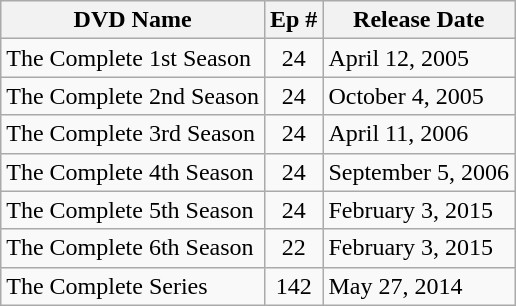<table class="wikitable">
<tr>
<th>DVD Name</th>
<th>Ep #</th>
<th>Release Date</th>
</tr>
<tr>
<td>The Complete 1st Season</td>
<td align="center">24</td>
<td>April 12, 2005</td>
</tr>
<tr>
<td>The Complete 2nd Season</td>
<td align="center">24</td>
<td>October 4, 2005</td>
</tr>
<tr>
<td>The Complete 3rd Season</td>
<td align="center">24</td>
<td>April 11, 2006</td>
</tr>
<tr>
<td>The Complete 4th Season</td>
<td align="center">24</td>
<td>September 5, 2006</td>
</tr>
<tr>
<td>The Complete 5th Season</td>
<td align="center">24</td>
<td>February 3, 2015</td>
</tr>
<tr>
<td>The Complete 6th Season</td>
<td align="center">22</td>
<td>February 3, 2015</td>
</tr>
<tr>
<td>The Complete Series</td>
<td align="center">142</td>
<td>May 27, 2014</td>
</tr>
</table>
